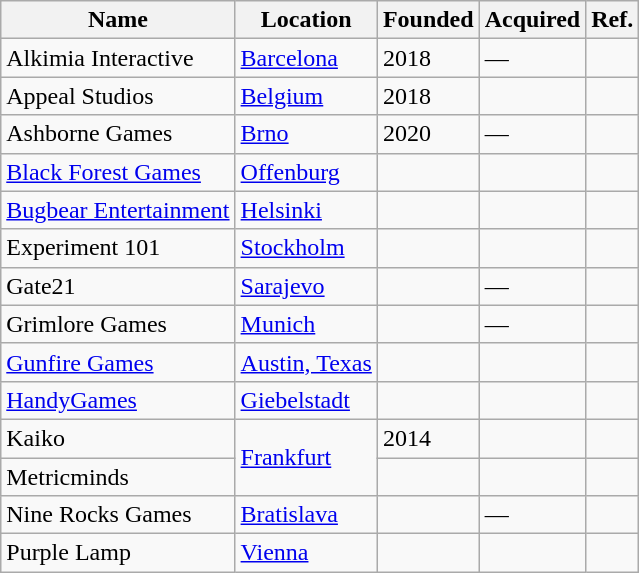<table class="wikitable sortable">
<tr>
<th>Name</th>
<th>Location</th>
<th>Founded</th>
<th>Acquired</th>
<th>Ref.</th>
</tr>
<tr>
<td>Alkimia Interactive</td>
<td><a href='#'>Barcelona</a></td>
<td>2018</td>
<td>—</td>
<td></td>
</tr>
<tr>
<td>Appeal Studios</td>
<td><a href='#'>Belgium</a></td>
<td>2018</td>
<td></td>
<td></td>
</tr>
<tr>
<td>Ashborne Games</td>
<td><a href='#'>Brno</a></td>
<td>2020</td>
<td>—</td>
<td></td>
</tr>
<tr>
<td><a href='#'>Black Forest Games</a></td>
<td><a href='#'>Offenburg</a></td>
<td></td>
<td></td>
<td></td>
</tr>
<tr>
<td><a href='#'>Bugbear Entertainment</a></td>
<td><a href='#'>Helsinki</a></td>
<td></td>
<td></td>
<td></td>
</tr>
<tr>
<td>Experiment 101</td>
<td><a href='#'>Stockholm</a></td>
<td></td>
<td></td>
<td></td>
</tr>
<tr>
<td>Gate21</td>
<td><a href='#'>Sarajevo</a></td>
<td></td>
<td>—</td>
<td></td>
</tr>
<tr>
<td>Grimlore Games</td>
<td><a href='#'>Munich</a></td>
<td></td>
<td>—</td>
<td></td>
</tr>
<tr>
<td><a href='#'>Gunfire Games</a></td>
<td><a href='#'>Austin, Texas</a></td>
<td></td>
<td></td>
<td></td>
</tr>
<tr>
<td><a href='#'>HandyGames</a></td>
<td><a href='#'>Giebelstadt</a></td>
<td></td>
<td></td>
<td></td>
</tr>
<tr>
<td>Kaiko</td>
<td rowspan="2"><a href='#'>Frankfurt</a></td>
<td>2014</td>
<td></td>
<td></td>
</tr>
<tr>
<td>Metricminds</td>
<td></td>
<td></td>
<td></td>
</tr>
<tr>
<td>Nine Rocks Games</td>
<td><a href='#'>Bratislava</a></td>
<td></td>
<td>—</td>
<td></td>
</tr>
<tr>
<td>Purple Lamp</td>
<td><a href='#'>Vienna</a></td>
<td></td>
<td></td>
<td></td>
</tr>
</table>
